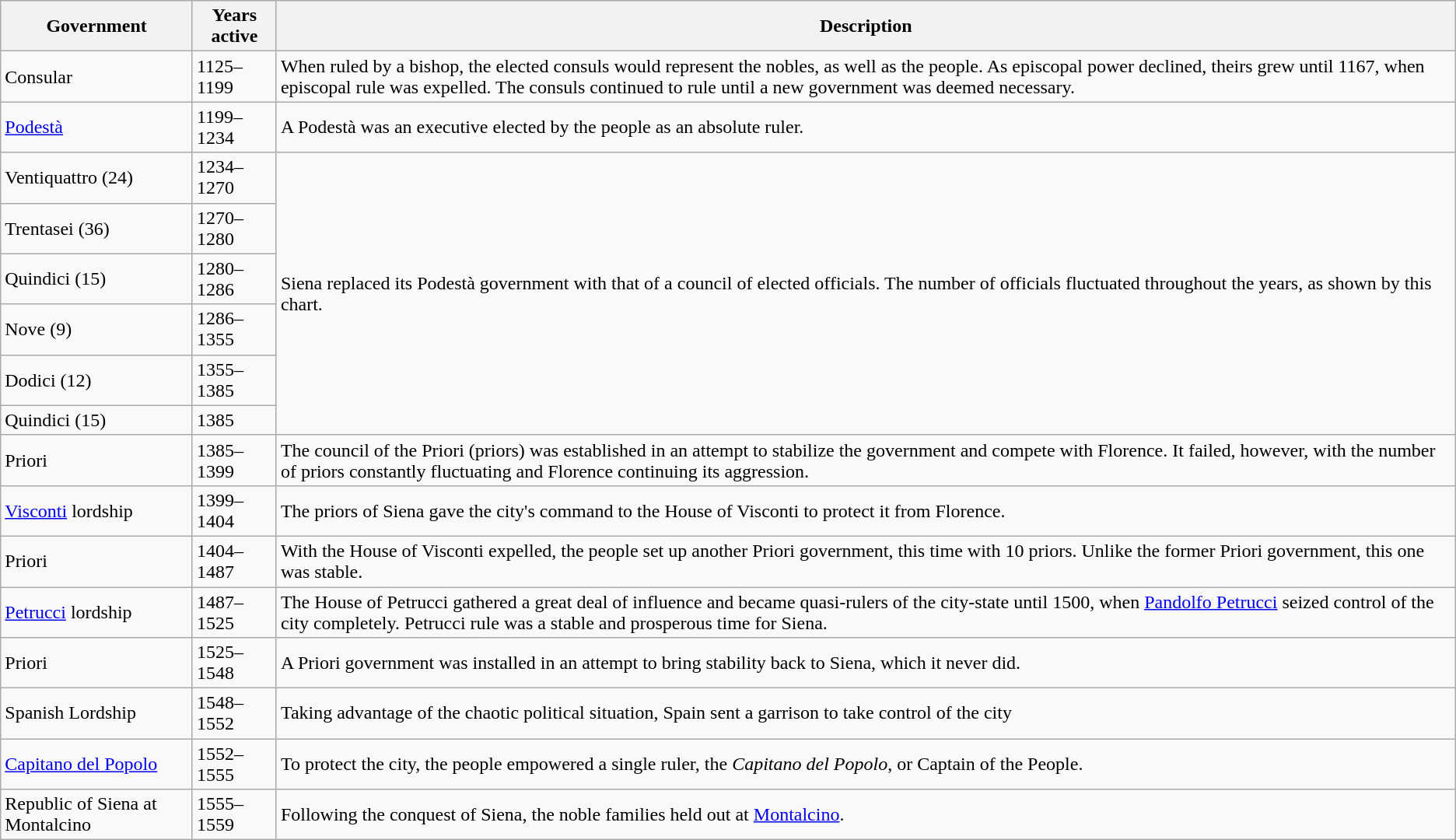<table class="wikitable">
<tr>
<th>Government</th>
<th>Years active</th>
<th>Description</th>
</tr>
<tr>
<td>Consular</td>
<td>1125–1199</td>
<td>When ruled by a bishop, the elected consuls would represent the nobles, as well as the people. As episcopal power declined, theirs grew until 1167, when episcopal rule was expelled. The consuls continued to rule until a new government was deemed necessary.</td>
</tr>
<tr>
<td><a href='#'>Podestà</a></td>
<td>1199–1234</td>
<td>A Podestà was an executive elected by the people as an absolute ruler.</td>
</tr>
<tr>
<td>Ventiquattro (24)</td>
<td>1234–1270</td>
<td rowspan="6">Siena replaced its Podestà government with that of a council of elected officials. The number of officials fluctuated throughout the years, as shown by this chart.</td>
</tr>
<tr>
<td>Trentasei (36)</td>
<td>1270–1280</td>
</tr>
<tr>
<td>Quindici (15)</td>
<td>1280–1286</td>
</tr>
<tr>
<td>Nove (9)</td>
<td>1286–1355</td>
</tr>
<tr>
<td>Dodici (12)</td>
<td>1355–1385</td>
</tr>
<tr>
<td>Quindici (15)</td>
<td>1385</td>
</tr>
<tr>
<td>Priori</td>
<td>1385–1399</td>
<td>The council of the Priori (priors) was established in an attempt to stabilize the government and compete with Florence. It failed, however, with the number of priors constantly fluctuating and Florence continuing its aggression.</td>
</tr>
<tr>
<td><a href='#'>Visconti</a> lordship</td>
<td>1399–1404</td>
<td>The priors of Siena gave the city's command to the House of Visconti to protect it from Florence.</td>
</tr>
<tr>
<td>Priori</td>
<td>1404–1487</td>
<td>With the House of Visconti expelled, the people set up another Priori government, this time with 10 priors. Unlike the former Priori government, this one was stable.</td>
</tr>
<tr>
<td><a href='#'>Petrucci</a> lordship</td>
<td>1487–1525</td>
<td>The House of Petrucci gathered a great deal of influence and became quasi-rulers of the city-state until 1500, when <a href='#'>Pandolfo Petrucci</a> seized control of the city completely. Petrucci rule was a stable and prosperous time for Siena.</td>
</tr>
<tr>
<td>Priori</td>
<td>1525–1548</td>
<td>A Priori government was installed in an attempt to bring stability back to Siena, which it never did.</td>
</tr>
<tr>
<td>Spanish Lordship</td>
<td>1548–1552</td>
<td>Taking advantage of the chaotic political situation, Spain sent a garrison to take control of the city</td>
</tr>
<tr>
<td><a href='#'>Capitano del Popolo</a></td>
<td>1552–1555</td>
<td>To protect the city, the people empowered a single ruler, the <em>Capitano del Popolo</em>, or Captain of the People.</td>
</tr>
<tr>
<td>Republic of Siena at Montalcino</td>
<td>1555–1559</td>
<td>Following the conquest of Siena, the noble families held out at <a href='#'>Montalcino</a>.</td>
</tr>
</table>
